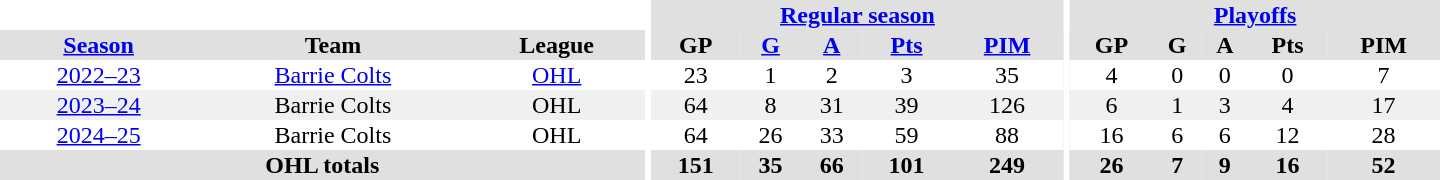<table border="0" cellpadding="1" cellspacing="0" style="text-align:center; width:60em">
<tr bgcolor="#e0e0e0">
<th colspan="3" bgcolor="#ffffff"></th>
<th rowspan="101" bgcolor="#ffffff"></th>
<th colspan="5"><a href='#'>Regular season</a></th>
<th rowspan="101" bgcolor="#ffffff"></th>
<th colspan="5"><a href='#'>Playoffs</a></th>
</tr>
<tr bgcolor="#e0e0e0">
<th><a href='#'>Season</a></th>
<th>Team</th>
<th>League</th>
<th>GP</th>
<th><a href='#'>G</a></th>
<th><a href='#'>A</a></th>
<th><a href='#'>Pts</a></th>
<th><a href='#'>PIM</a></th>
<th>GP</th>
<th>G</th>
<th>A</th>
<th>Pts</th>
<th>PIM</th>
</tr>
<tr>
<td><a href='#'>2022–23</a></td>
<td><a href='#'>Barrie Colts</a></td>
<td><a href='#'>OHL</a></td>
<td>23</td>
<td>1</td>
<td>2</td>
<td>3</td>
<td>35</td>
<td>4</td>
<td>0</td>
<td>0</td>
<td>0</td>
<td>7</td>
</tr>
<tr bgcolor="#f0f0f0">
<td><a href='#'>2023–24</a></td>
<td>Barrie Colts</td>
<td>OHL</td>
<td>64</td>
<td>8</td>
<td>31</td>
<td>39</td>
<td>126</td>
<td>6</td>
<td>1</td>
<td>3</td>
<td>4</td>
<td>17</td>
</tr>
<tr>
<td><a href='#'>2024–25</a></td>
<td>Barrie Colts</td>
<td>OHL</td>
<td>64</td>
<td>26</td>
<td>33</td>
<td>59</td>
<td>88</td>
<td>16</td>
<td>6</td>
<td>6</td>
<td>12</td>
<td>28</td>
</tr>
<tr bgcolor="#e0e0e0">
<th colspan="3">OHL totals</th>
<th>151</th>
<th>35</th>
<th>66</th>
<th>101</th>
<th>249</th>
<th>26</th>
<th>7</th>
<th>9</th>
<th>16</th>
<th>52</th>
</tr>
</table>
